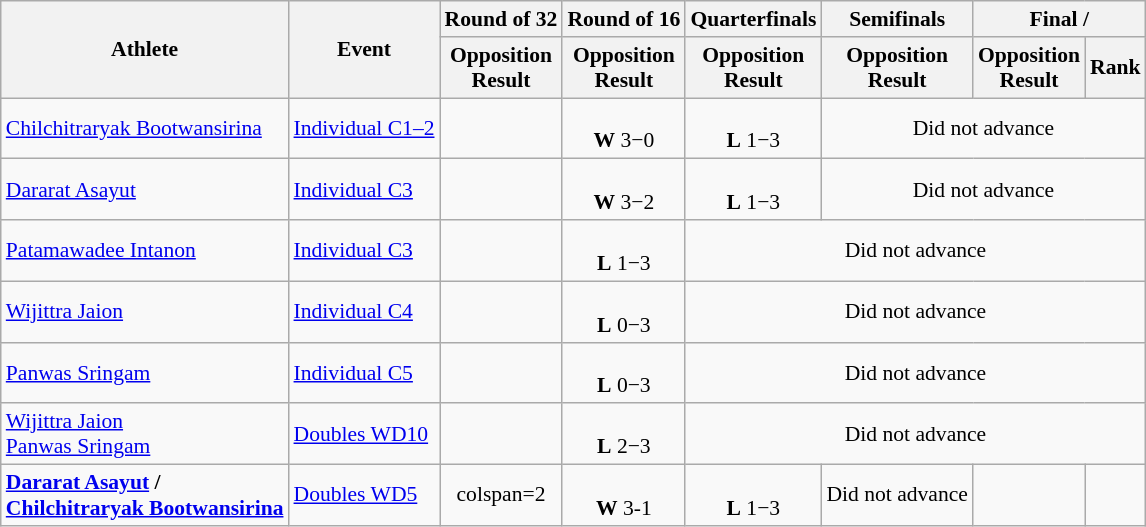<table class=wikitable style="font-size:90%">
<tr align=center>
<th rowspan="2">Athlete</th>
<th rowspan="2">Event</th>
<th>Round of 32</th>
<th>Round of 16</th>
<th>Quarterfinals</th>
<th>Semifinals</th>
<th colspan="2">Final / </th>
</tr>
<tr>
<th>Opposition<br>Result</th>
<th>Opposition<br>Result</th>
<th>Opposition<br>Result</th>
<th>Opposition<br>Result</th>
<th>Opposition<br>Result</th>
<th>Rank</th>
</tr>
<tr align=center>
<td align=left><a href='#'>Chilchitraryak Bootwansirina</a></td>
<td align=left><a href='#'>Individual C1–2</a></td>
<td></td>
<td><br><strong>W</strong> 3−0</td>
<td><br><strong>L</strong> 1−3</td>
<td colspan="3">Did not advance</td>
</tr>
<tr align=center>
<td align=left><a href='#'>Dararat Asayut</a></td>
<td align=left><a href='#'>Individual C3</a></td>
<td></td>
<td><br><strong>W</strong> 3−2</td>
<td><br><strong>L</strong> 1−3</td>
<td colspan="3">Did not advance</td>
</tr>
<tr align=center>
<td align=left><a href='#'>Patamawadee Intanon</a></td>
<td align=left><a href='#'>Individual C3</a></td>
<td></td>
<td><br><strong>L</strong> 1−3</td>
<td colspan="4">Did not advance</td>
</tr>
<tr align=center>
<td align=left><a href='#'>Wijittra Jaion</a></td>
<td align=left><a href='#'>Individual C4</a></td>
<td></td>
<td><br><strong>L</strong> 0−3</td>
<td colspan="4">Did not advance</td>
</tr>
<tr align=center>
<td align=left><a href='#'>Panwas Sringam</a></td>
<td align=left><a href='#'>Individual C5</a></td>
<td></td>
<td><br><strong>L</strong> 0−3</td>
<td colspan="4">Did not advance</td>
</tr>
<tr align=center>
<td align=left><a href='#'>Wijittra Jaion</a><br> <a href='#'>Panwas Sringam</a></td>
<td align=left><a href='#'>Doubles WD10</a></td>
<td></td>
<td><br><strong>L</strong> 2−3</td>
<td colspan="4">Did not advance</td>
</tr>
<tr align=center>
<td align=left><strong><a href='#'>Dararat Asayut</a> /<br><a href='#'>Chilchitraryak Bootwansirina</a></strong></td>
<td align=left><a href='#'>Doubles WD5</a></td>
<td>colspan=2 </td>
<td><br><strong>W</strong> 3-1</td>
<td><br><strong>L</strong> 1−3</td>
<td>Did not advance</td>
<td></td>
</tr>
</table>
